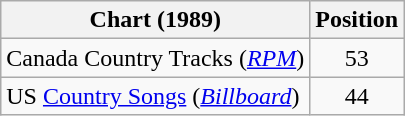<table class="wikitable sortable">
<tr>
<th scope="col">Chart (1989)</th>
<th scope="col">Position</th>
</tr>
<tr>
<td>Canada Country Tracks (<em><a href='#'>RPM</a></em>)</td>
<td align="center">53</td>
</tr>
<tr>
<td>US <a href='#'>Country Songs</a> (<em><a href='#'>Billboard</a></em>)</td>
<td align="center">44</td>
</tr>
</table>
